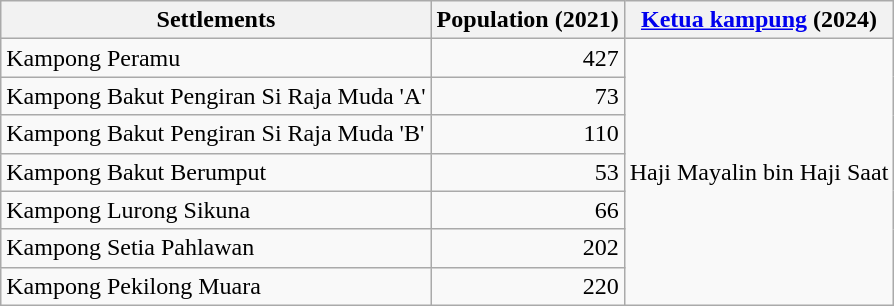<table class="wikitable">
<tr>
<th>Settlements</th>
<th>Population (2021)</th>
<th><a href='#'>Ketua kampung</a> (2024)</th>
</tr>
<tr>
<td>Kampong Peramu</td>
<td align="right">427</td>
<td rowspan="7">Haji Mayalin bin Haji Saat</td>
</tr>
<tr>
<td>Kampong Bakut Pengiran Si Raja Muda 'A'</td>
<td align="right">73</td>
</tr>
<tr>
<td>Kampong Bakut Pengiran Si Raja Muda 'B'</td>
<td align="right">110</td>
</tr>
<tr>
<td>Kampong Bakut Berumput</td>
<td align="right">53</td>
</tr>
<tr>
<td>Kampong Lurong Sikuna</td>
<td align="right">66</td>
</tr>
<tr>
<td>Kampong Setia Pahlawan</td>
<td align="right">202</td>
</tr>
<tr>
<td>Kampong Pekilong Muara</td>
<td align="right">220</td>
</tr>
</table>
